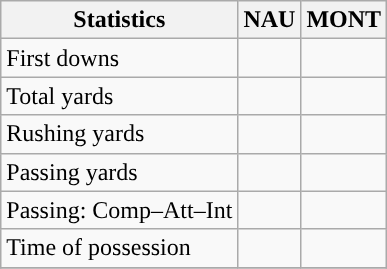<table class="wikitable" style="float: left;">
<tr>
<th>Statistics</th>
<th>NAU</th>
<th>MONT</th>
</tr>
<tr>
<td>First downs</td>
<td></td>
<td></td>
</tr>
<tr>
<td>Total yards</td>
<td></td>
<td></td>
</tr>
<tr>
<td>Rushing yards</td>
<td></td>
<td></td>
</tr>
<tr>
<td>Passing yards</td>
<td></td>
<td></td>
</tr>
<tr>
<td>Passing: Comp–Att–Int</td>
<td></td>
<td></td>
</tr>
<tr>
<td>Time of possession</td>
<td></td>
<td></td>
</tr>
<tr>
</tr>
</table>
